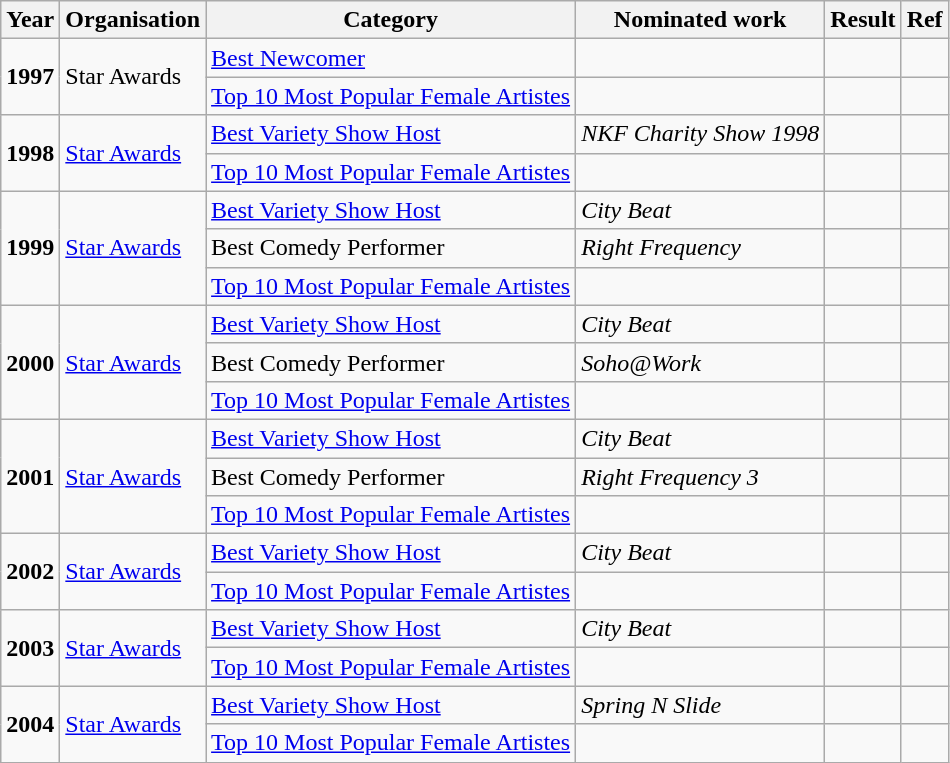<table class="wikitable sortable">
<tr>
<th>Year</th>
<th>Organisation</th>
<th>Category</th>
<th>Nominated work</th>
<th>Result</th>
<th>Ref</th>
</tr>
<tr>
<td rowspan="2"><strong>1997</strong></td>
<td rowspan="2">Star Awards</td>
<td><a href='#'>Best Newcomer</a></td>
<td></td>
<td></td>
<td></td>
</tr>
<tr>
<td><a href='#'>Top 10 Most Popular Female Artistes</a></td>
<td></td>
<td></td>
<td></td>
</tr>
<tr>
<td rowspan="2"><strong>1998</strong></td>
<td rowspan="2"><a href='#'>Star Awards</a></td>
<td><a href='#'>Best Variety Show Host</a></td>
<td><em>NKF Charity Show 1998</em></td>
<td></td>
<td></td>
</tr>
<tr>
<td><a href='#'>Top 10 Most Popular Female Artistes</a></td>
<td></td>
<td></td>
<td></td>
</tr>
<tr>
<td rowspan="3"><strong>1999</strong></td>
<td rowspan="3"><a href='#'>Star Awards</a></td>
<td><a href='#'>Best Variety Show Host</a></td>
<td><em>City Beat</em></td>
<td></td>
<td></td>
</tr>
<tr>
<td>Best Comedy Performer</td>
<td><em>Right Frequency</em></td>
<td></td>
<td></td>
</tr>
<tr>
<td><a href='#'>Top 10 Most Popular Female Artistes</a></td>
<td></td>
<td></td>
<td></td>
</tr>
<tr>
<td rowspan="3"><strong>2000</strong></td>
<td rowspan="3"><a href='#'>Star Awards</a></td>
<td><a href='#'>Best Variety Show Host</a></td>
<td><em>City Beat</em></td>
<td></td>
<td></td>
</tr>
<tr>
<td>Best Comedy Performer</td>
<td><em>Soho@Work</em></td>
<td></td>
<td></td>
</tr>
<tr>
<td><a href='#'>Top 10 Most Popular Female Artistes</a></td>
<td></td>
<td></td>
<td></td>
</tr>
<tr>
<td rowspan="3"><strong>2001</strong></td>
<td rowspan="3"><a href='#'>Star Awards</a></td>
<td><a href='#'>Best Variety Show Host</a></td>
<td><em>City Beat</em></td>
<td></td>
<td></td>
</tr>
<tr>
<td>Best Comedy Performer</td>
<td><em>Right Frequency 3</em></td>
<td></td>
<td></td>
</tr>
<tr>
<td><a href='#'>Top 10 Most Popular Female Artistes</a></td>
<td></td>
<td></td>
<td></td>
</tr>
<tr>
<td rowspan="2"><strong>2002</strong></td>
<td rowspan="2"><a href='#'>Star Awards</a></td>
<td><a href='#'>Best Variety Show Host</a></td>
<td><em>City Beat</em></td>
<td></td>
<td></td>
</tr>
<tr>
<td><a href='#'>Top 10 Most Popular Female Artistes</a></td>
<td></td>
<td></td>
<td></td>
</tr>
<tr>
<td rowspan="2"><strong>2003</strong></td>
<td rowspan="2"><a href='#'>Star Awards</a></td>
<td><a href='#'>Best Variety Show Host</a></td>
<td><em>City Beat</em></td>
<td></td>
<td></td>
</tr>
<tr>
<td><a href='#'>Top 10 Most Popular Female Artistes</a></td>
<td></td>
<td></td>
<td></td>
</tr>
<tr>
<td rowspan="2"><strong>2004</strong></td>
<td rowspan="2"><a href='#'>Star Awards</a></td>
<td><a href='#'>Best Variety Show Host</a></td>
<td><em>Spring N Slide</em></td>
<td></td>
<td></td>
</tr>
<tr>
<td><a href='#'>Top 10 Most Popular Female Artistes</a></td>
<td></td>
<td></td>
<td></td>
</tr>
</table>
